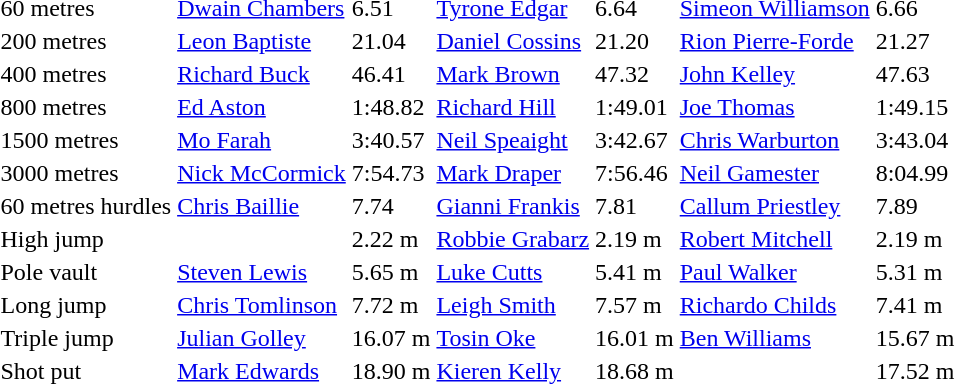<table>
<tr>
<td>60 metres</td>
<td><a href='#'>Dwain Chambers</a></td>
<td>6.51</td>
<td><a href='#'>Tyrone Edgar</a></td>
<td>6.64</td>
<td><a href='#'>Simeon Williamson</a></td>
<td>6.66</td>
</tr>
<tr>
<td>200 metres</td>
<td><a href='#'>Leon Baptiste</a></td>
<td>21.04</td>
<td><a href='#'>Daniel Cossins</a></td>
<td>21.20</td>
<td><a href='#'>Rion Pierre-Forde</a></td>
<td>21.27</td>
</tr>
<tr>
<td>400 metres</td>
<td><a href='#'>Richard Buck</a></td>
<td>46.41</td>
<td><a href='#'>Mark Brown</a></td>
<td>47.32</td>
<td><a href='#'>John Kelley</a></td>
<td>47.63</td>
</tr>
<tr>
<td>800 metres</td>
<td><a href='#'>Ed Aston</a></td>
<td>1:48.82</td>
<td><a href='#'>Richard Hill</a></td>
<td>1:49.01</td>
<td><a href='#'>Joe Thomas</a></td>
<td>1:49.15</td>
</tr>
<tr>
<td>1500 metres</td>
<td><a href='#'>Mo Farah</a></td>
<td>3:40.57</td>
<td><a href='#'>Neil Speaight</a></td>
<td>3:42.67</td>
<td><a href='#'>Chris Warburton</a></td>
<td>3:43.04</td>
</tr>
<tr>
<td>3000 metres</td>
<td><a href='#'>Nick McCormick</a></td>
<td>7:54.73</td>
<td><a href='#'>Mark Draper</a></td>
<td>7:56.46</td>
<td><a href='#'>Neil Gamester</a></td>
<td>8:04.99</td>
</tr>
<tr>
<td>60 metres hurdles</td>
<td><a href='#'>Chris Baillie</a></td>
<td>7.74</td>
<td><a href='#'>Gianni Frankis</a></td>
<td>7.81</td>
<td><a href='#'>Callum Priestley</a></td>
<td>7.89</td>
</tr>
<tr>
<td>High jump</td>
<td></td>
<td>2.22 m</td>
<td><a href='#'>Robbie Grabarz</a></td>
<td>2.19 m</td>
<td><a href='#'>Robert Mitchell</a></td>
<td>2.19 m</td>
</tr>
<tr>
<td>Pole vault</td>
<td><a href='#'>Steven Lewis</a></td>
<td>5.65 m</td>
<td><a href='#'>Luke Cutts</a></td>
<td>5.41 m</td>
<td><a href='#'>Paul Walker</a></td>
<td>5.31 m</td>
</tr>
<tr>
<td>Long jump</td>
<td><a href='#'>Chris Tomlinson</a></td>
<td>7.72 m</td>
<td><a href='#'>Leigh Smith</a></td>
<td>7.57 m</td>
<td><a href='#'>Richardo Childs</a></td>
<td>7.41 m</td>
</tr>
<tr>
<td>Triple jump</td>
<td><a href='#'>Julian Golley</a></td>
<td>16.07 m</td>
<td><a href='#'>Tosin Oke</a></td>
<td>16.01 m</td>
<td><a href='#'>Ben Williams</a></td>
<td>15.67 m</td>
</tr>
<tr>
<td>Shot put</td>
<td><a href='#'>Mark Edwards</a></td>
<td>18.90 m</td>
<td><a href='#'>Kieren Kelly</a></td>
<td>18.68 m</td>
<td></td>
<td>17.52 m</td>
</tr>
</table>
